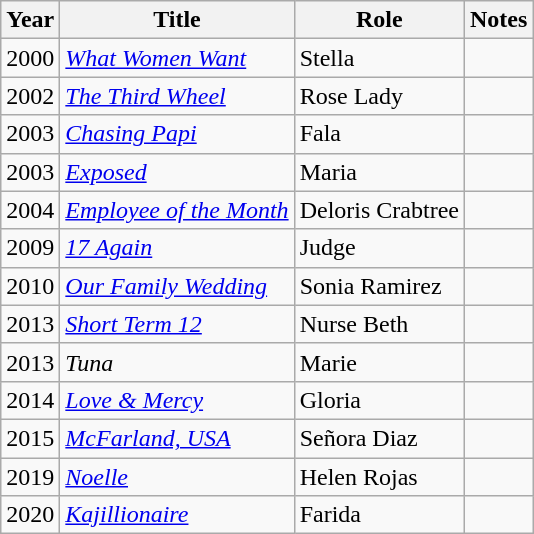<table class="wikitable sortable">
<tr>
<th>Year</th>
<th>Title</th>
<th>Role</th>
<th class="unsortable">Notes</th>
</tr>
<tr>
<td>2000</td>
<td><em><a href='#'>What Women Want</a></em></td>
<td>Stella</td>
<td></td>
</tr>
<tr>
<td>2002</td>
<td><em><a href='#'>The Third Wheel</a></em></td>
<td>Rose Lady</td>
<td></td>
</tr>
<tr>
<td>2003</td>
<td><em><a href='#'>Chasing Papi</a></em></td>
<td>Fala</td>
<td></td>
</tr>
<tr>
<td>2003</td>
<td><em><a href='#'>Exposed</a></em></td>
<td>Maria</td>
<td></td>
</tr>
<tr>
<td>2004</td>
<td><em><a href='#'>Employee of the Month</a></em></td>
<td>Deloris Crabtree</td>
<td></td>
</tr>
<tr>
<td>2009</td>
<td><em><a href='#'>17 Again</a></em></td>
<td>Judge</td>
<td></td>
</tr>
<tr>
<td>2010</td>
<td><em><a href='#'>Our Family Wedding</a></em></td>
<td>Sonia Ramirez</td>
<td></td>
</tr>
<tr>
<td>2013</td>
<td><em><a href='#'>Short Term 12</a></em></td>
<td>Nurse Beth</td>
<td></td>
</tr>
<tr>
<td>2013</td>
<td><em>Tuna</em></td>
<td>Marie</td>
<td></td>
</tr>
<tr>
<td>2014</td>
<td><em><a href='#'>Love & Mercy</a></em></td>
<td>Gloria</td>
<td></td>
</tr>
<tr>
<td>2015</td>
<td><em><a href='#'>McFarland, USA</a></em></td>
<td>Señora Diaz</td>
<td></td>
</tr>
<tr>
<td>2019</td>
<td><em><a href='#'>Noelle</a></em></td>
<td>Helen Rojas</td>
<td></td>
</tr>
<tr>
<td>2020</td>
<td><em><a href='#'>Kajillionaire</a></em></td>
<td>Farida</td>
<td></td>
</tr>
</table>
